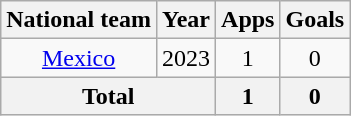<table class="wikitable" style="text-align:center">
<tr>
<th>National team</th>
<th>Year</th>
<th>Apps</th>
<th>Goals</th>
</tr>
<tr>
<td rowspan="1"><a href='#'>Mexico</a></td>
<td>2023</td>
<td>1</td>
<td>0</td>
</tr>
<tr>
<th colspan="2">Total</th>
<th>1</th>
<th>0</th>
</tr>
</table>
